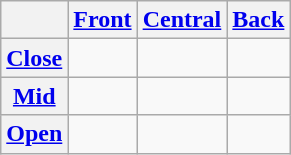<table class="wikitable" style="text-align: center;">
<tr>
<th></th>
<th><a href='#'>Front</a></th>
<th><a href='#'>Central</a></th>
<th><a href='#'>Back</a></th>
</tr>
<tr>
<th><a href='#'>Close</a></th>
<td></td>
<td></td>
<td></td>
</tr>
<tr>
<th><a href='#'>Mid</a></th>
<td></td>
<td></td>
<td></td>
</tr>
<tr>
<th><a href='#'>Open</a></th>
<td></td>
<td></td>
<td></td>
</tr>
</table>
